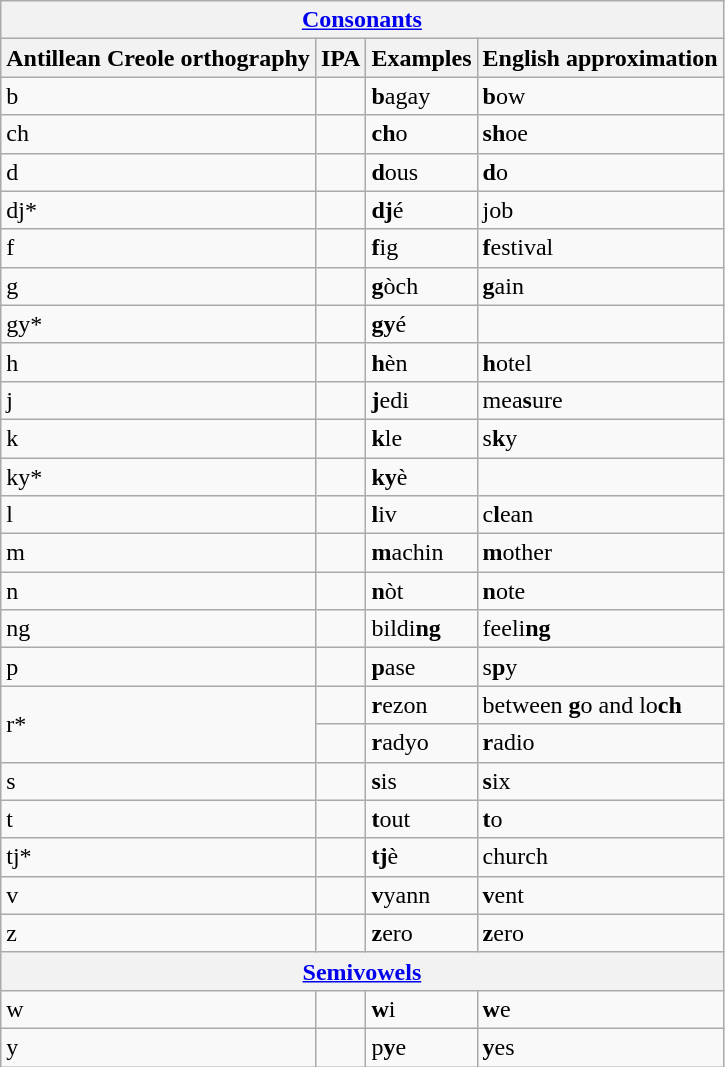<table class="wikitable">
<tr>
<th colspan="4"><a href='#'>Consonants</a></th>
</tr>
<tr>
<th>Antillean Creole orthography</th>
<th>IPA</th>
<th>Examples</th>
<th>English approximation</th>
</tr>
<tr>
<td>b</td>
<td></td>
<td><strong>b</strong>agay</td>
<td><strong>b</strong>ow</td>
</tr>
<tr>
<td>ch</td>
<td></td>
<td><strong>ch</strong>o</td>
<td><strong>sh</strong>oe</td>
</tr>
<tr>
<td>d</td>
<td></td>
<td><strong>d</strong>ous</td>
<td><strong>d</strong>o</td>
</tr>
<tr>
<td>dj*</td>
<td></td>
<td><strong>dj</strong>é</td>
<td>job</td>
</tr>
<tr>
<td>f</td>
<td></td>
<td><strong>f</strong>ig</td>
<td><strong>f</strong>estival</td>
</tr>
<tr>
<td>g</td>
<td></td>
<td><strong>g</strong>òch</td>
<td><strong>g</strong>ain</td>
</tr>
<tr>
<td>gy*</td>
<td></td>
<td><strong>gy</strong>é</td>
<td></td>
</tr>
<tr>
<td>h</td>
<td></td>
<td><strong>h</strong>èn</td>
<td><strong>h</strong>otel</td>
</tr>
<tr>
<td>j</td>
<td></td>
<td><strong>j</strong>edi</td>
<td>mea<strong>s</strong>ure</td>
</tr>
<tr>
<td>k</td>
<td></td>
<td><strong>k</strong>le</td>
<td>s<strong>k</strong>y</td>
</tr>
<tr>
<td>ky*</td>
<td></td>
<td><strong>ky</strong>è</td>
<td></td>
</tr>
<tr>
<td>l</td>
<td></td>
<td><strong>l</strong>iv</td>
<td>c<strong>l</strong>ean</td>
</tr>
<tr>
<td>m</td>
<td></td>
<td><strong>m</strong>achin</td>
<td><strong>m</strong>other</td>
</tr>
<tr>
<td>n</td>
<td></td>
<td><strong>n</strong>òt</td>
<td><strong>n</strong>ote</td>
</tr>
<tr>
<td>ng</td>
<td></td>
<td>bildi<strong>ng</strong></td>
<td>feeli<strong>ng</strong></td>
</tr>
<tr>
<td>p</td>
<td></td>
<td><strong>p</strong>ase</td>
<td>s<strong>p</strong>y</td>
</tr>
<tr>
<td rowspan="2">r*</td>
<td></td>
<td><strong>r</strong>ezon</td>
<td>between <strong>g</strong>o and lo<strong>ch</strong></td>
</tr>
<tr>
<td></td>
<td><strong>r</strong>adyo</td>
<td><strong>r</strong>adio</td>
</tr>
<tr>
<td>s</td>
<td></td>
<td><strong>s</strong>is</td>
<td><strong>s</strong>ix</td>
</tr>
<tr>
<td>t</td>
<td></td>
<td><strong>t</strong>out</td>
<td><strong>t</strong>o</td>
</tr>
<tr>
<td>tj*</td>
<td></td>
<td><strong>tj</strong>è</td>
<td>church</td>
</tr>
<tr>
<td>v</td>
<td></td>
<td><strong>v</strong>yann</td>
<td><strong>v</strong>ent</td>
</tr>
<tr>
<td>z</td>
<td></td>
<td><strong>z</strong>ero</td>
<td><strong>z</strong>ero</td>
</tr>
<tr>
<th colspan="4"><a href='#'>Semivowels</a></th>
</tr>
<tr>
<td>w</td>
<td></td>
<td><strong>w</strong>i</td>
<td><strong>w</strong>e</td>
</tr>
<tr>
<td>y</td>
<td></td>
<td>p<strong>y</strong>e</td>
<td><strong>y</strong>es</td>
</tr>
</table>
